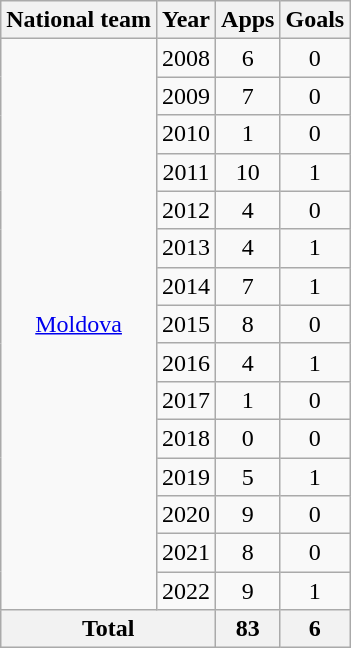<table class="wikitable" style="text-align:center">
<tr>
<th>National team</th>
<th>Year</th>
<th>Apps</th>
<th>Goals</th>
</tr>
<tr>
<td rowspan=15><a href='#'>Moldova</a></td>
<td>2008</td>
<td>6</td>
<td>0</td>
</tr>
<tr>
<td>2009</td>
<td>7</td>
<td>0</td>
</tr>
<tr>
<td>2010</td>
<td>1</td>
<td>0</td>
</tr>
<tr>
<td>2011</td>
<td>10</td>
<td>1</td>
</tr>
<tr>
<td>2012</td>
<td>4</td>
<td>0</td>
</tr>
<tr>
<td>2013</td>
<td>4</td>
<td>1</td>
</tr>
<tr>
<td>2014</td>
<td>7</td>
<td>1</td>
</tr>
<tr>
<td>2015</td>
<td>8</td>
<td>0</td>
</tr>
<tr>
<td>2016</td>
<td>4</td>
<td>1</td>
</tr>
<tr>
<td>2017</td>
<td>1</td>
<td>0</td>
</tr>
<tr>
<td>2018</td>
<td>0</td>
<td>0</td>
</tr>
<tr>
<td>2019</td>
<td>5</td>
<td>1</td>
</tr>
<tr>
<td>2020</td>
<td>9</td>
<td>0</td>
</tr>
<tr>
<td>2021</td>
<td>8</td>
<td>0</td>
</tr>
<tr>
<td>2022</td>
<td>9</td>
<td>1</td>
</tr>
<tr>
<th colspan=2>Total</th>
<th>83</th>
<th>6</th>
</tr>
</table>
